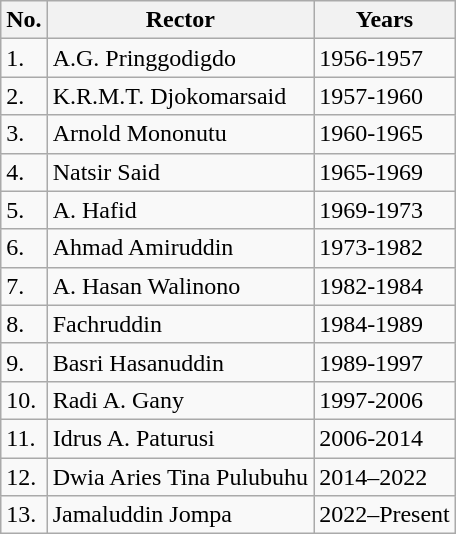<table class="wikitable">
<tr>
<th>No.</th>
<th>Rector</th>
<th>Years</th>
</tr>
<tr>
<td>1.</td>
<td>A.G. Pringgodigdo</td>
<td>1956-1957</td>
</tr>
<tr>
<td>2.</td>
<td>K.R.M.T. Djokomarsaid</td>
<td>1957-1960</td>
</tr>
<tr>
<td>3.</td>
<td>Arnold Mononutu</td>
<td>1960-1965</td>
</tr>
<tr>
<td>4.</td>
<td>Natsir Said</td>
<td>1965-1969</td>
</tr>
<tr>
<td>5.</td>
<td>A. Hafid</td>
<td>1969-1973</td>
</tr>
<tr>
<td>6.</td>
<td>Ahmad Amiruddin</td>
<td>1973-1982</td>
</tr>
<tr>
<td>7.</td>
<td>A. Hasan Walinono</td>
<td>1982-1984</td>
</tr>
<tr>
<td>8.</td>
<td>Fachruddin</td>
<td>1984-1989</td>
</tr>
<tr>
<td>9.</td>
<td>Basri Hasanuddin</td>
<td>1989-1997</td>
</tr>
<tr>
<td>10.</td>
<td>Radi A. Gany</td>
<td>1997-2006</td>
</tr>
<tr>
<td>11.</td>
<td>Idrus A. Paturusi</td>
<td>2006-2014</td>
</tr>
<tr>
<td>12.</td>
<td>Dwia Aries Tina Pulubuhu</td>
<td>2014–2022</td>
</tr>
<tr>
<td>13.</td>
<td>Jamaluddin Jompa</td>
<td>2022–Present</td>
</tr>
</table>
